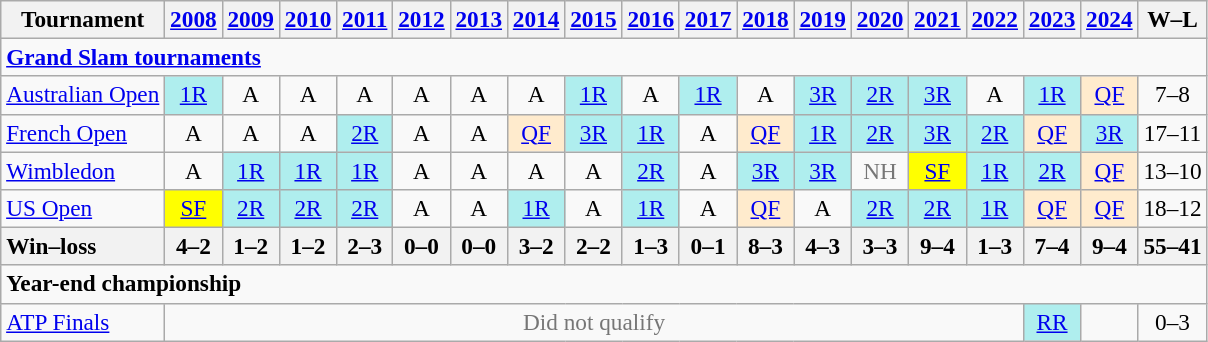<table class=wikitable style=text-align:center;font-size:97%>
<tr>
<th>Tournament</th>
<th><a href='#'>2008</a></th>
<th><a href='#'>2009</a></th>
<th><a href='#'>2010</a></th>
<th><a href='#'>2011</a></th>
<th><a href='#'>2012</a></th>
<th><a href='#'>2013</a></th>
<th><a href='#'>2014</a></th>
<th><a href='#'>2015</a></th>
<th><a href='#'>2016</a></th>
<th><a href='#'>2017</a></th>
<th><a href='#'>2018</a></th>
<th><a href='#'>2019</a></th>
<th><a href='#'>2020</a></th>
<th><a href='#'>2021</a></th>
<th><a href='#'>2022</a></th>
<th><a href='#'>2023</a></th>
<th><a href='#'>2024</a></th>
<th>W–L</th>
</tr>
<tr>
<td colspan="19" align="left"><strong><a href='#'>Grand Slam tournaments</a></strong></td>
</tr>
<tr>
<td align=left><a href='#'>Australian Open</a></td>
<td bgcolor=afeeee><a href='#'>1R</a></td>
<td>A</td>
<td>A</td>
<td>A</td>
<td>A</td>
<td>A</td>
<td>A</td>
<td bgcolor=afeeee><a href='#'>1R</a></td>
<td>A</td>
<td bgcolor=afeeee><a href='#'>1R</a></td>
<td>A</td>
<td bgcolor=afeeee><a href='#'>3R</a></td>
<td bgcolor=afeeee><a href='#'>2R</a></td>
<td bgcolor=afeeee><a href='#'>3R</a></td>
<td>A</td>
<td bgcolor=afeeee><a href='#'>1R</a></td>
<td bgcolor=ffebcd><a href='#'>QF</a></td>
<td>7–8</td>
</tr>
<tr>
<td align=left><a href='#'>French Open</a></td>
<td>A</td>
<td>A</td>
<td>A</td>
<td bgcolor=afeeee><a href='#'>2R</a></td>
<td>A</td>
<td>A</td>
<td bgcolor=ffebcd><a href='#'>QF</a></td>
<td bgcolor=afeeee><a href='#'>3R</a></td>
<td bgcolor=afeeee><a href='#'>1R</a></td>
<td>A</td>
<td bgcolor=ffebcd><a href='#'>QF</a></td>
<td bgcolor=afeeee><a href='#'>1R</a></td>
<td bgcolor=afeeee><a href='#'>2R</a></td>
<td bgcolor=afeeee><a href='#'>3R</a></td>
<td bgcolor=afeeee><a href='#'>2R</a></td>
<td bgcolor=ffebcd><a href='#'>QF</a></td>
<td bgcolor=afeeee><a href='#'>3R</a></td>
<td>17–11</td>
</tr>
<tr>
<td align=left><a href='#'>Wimbledon</a></td>
<td>A</td>
<td bgcolor=afeeee><a href='#'>1R</a></td>
<td bgcolor=afeeee><a href='#'>1R</a></td>
<td bgcolor=afeeee><a href='#'>1R</a></td>
<td>A</td>
<td>A</td>
<td>A</td>
<td>A</td>
<td bgcolor=afeeee><a href='#'>2R</a></td>
<td>A</td>
<td bgcolor=afeeee><a href='#'>3R</a></td>
<td bgcolor=afeeee><a href='#'>3R</a></td>
<td style=color:#767676>NH</td>
<td bgcolor=yellow><a href='#'>SF</a></td>
<td bgcolor=afeeee><a href='#'>1R</a></td>
<td bgcolor=afeeee><a href='#'>2R</a></td>
<td bgcolor=ffebcd><a href='#'>QF</a></td>
<td>13–10</td>
</tr>
<tr>
<td align=left><a href='#'>US Open</a></td>
<td bgcolor=yellow><a href='#'>SF</a></td>
<td bgcolor=afeeee><a href='#'>2R</a></td>
<td bgcolor=afeeee><a href='#'>2R</a></td>
<td bgcolor=afeeee><a href='#'>2R</a></td>
<td>A</td>
<td>A</td>
<td bgcolor=afeeee><a href='#'>1R</a></td>
<td>A</td>
<td bgcolor=afeeee><a href='#'>1R</a></td>
<td>A</td>
<td bgcolor=ffebcd><a href='#'>QF</a></td>
<td>A</td>
<td bgcolor=afeeee><a href='#'>2R</a></td>
<td bgcolor=afeeee><a href='#'>2R</a></td>
<td bgcolor=afeeee><a href='#'>1R</a></td>
<td bgcolor=ffebcd><a href='#'>QF</a></td>
<td bgcolor=ffebcd><a href='#'>QF</a></td>
<td>18–12</td>
</tr>
<tr>
<th style=text-align:left>Win–loss</th>
<th>4–2</th>
<th>1–2</th>
<th>1–2</th>
<th>2–3</th>
<th>0–0</th>
<th>0–0</th>
<th>3–2</th>
<th>2–2</th>
<th>1–3</th>
<th>0–1</th>
<th>8–3</th>
<th>4–3</th>
<th>3–3</th>
<th>9–4</th>
<th>1–3</th>
<th>7–4</th>
<th>9–4</th>
<th>55–41</th>
</tr>
<tr>
<td colspan="19" align="left"><strong>Year-end championship</strong></td>
</tr>
<tr>
<td align=left><a href='#'>ATP Finals</a></td>
<td colspan=15 style=color:#767676>Did not qualify</td>
<td bgcolor=afeeee><a href='#'>RR</a></td>
<td></td>
<td>0–3</td>
</tr>
</table>
